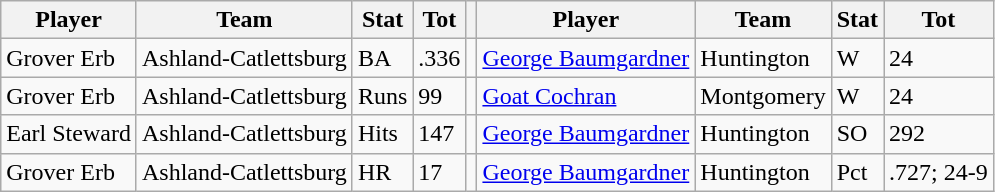<table class="wikitable">
<tr>
<th>Player</th>
<th>Team</th>
<th>Stat</th>
<th>Tot</th>
<th></th>
<th>Player</th>
<th>Team</th>
<th>Stat</th>
<th>Tot</th>
</tr>
<tr>
<td>Grover Erb</td>
<td>Ashland-Catlettsburg</td>
<td>BA</td>
<td>.336</td>
<td></td>
<td><a href='#'>George Baumgardner</a></td>
<td>Huntington</td>
<td>W</td>
<td>24</td>
</tr>
<tr>
<td>Grover Erb</td>
<td>Ashland-Catlettsburg</td>
<td>Runs</td>
<td>99</td>
<td></td>
<td><a href='#'>Goat Cochran</a></td>
<td>Montgomery</td>
<td>W</td>
<td>24</td>
</tr>
<tr>
<td>Earl Steward</td>
<td>Ashland-Catlettsburg</td>
<td>Hits</td>
<td>147</td>
<td></td>
<td><a href='#'>George Baumgardner</a></td>
<td>Huntington</td>
<td>SO</td>
<td>292</td>
</tr>
<tr>
<td>Grover Erb</td>
<td>Ashland-Catlettsburg</td>
<td>HR</td>
<td>17</td>
<td></td>
<td><a href='#'>George Baumgardner</a></td>
<td>Huntington</td>
<td>Pct</td>
<td>.727; 24-9</td>
</tr>
</table>
